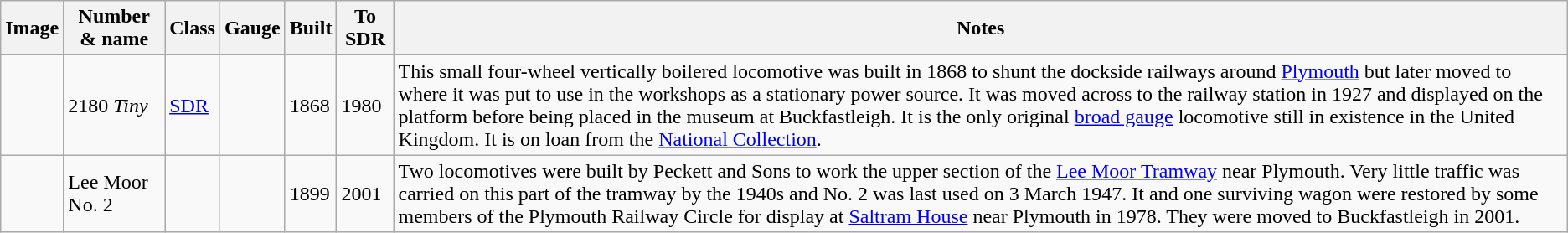<table class="wikitable sortable">
<tr>
<th class=unsortable>Image</th>
<th>Number & name</th>
<th>Class</th>
<th>Gauge</th>
<th>Built</th>
<th>To SDR</th>
<th class=unsortable>Notes</th>
</tr>
<tr>
<td></td>
<td>2180 <em>Tiny</em></td>
<td><a href='#'>SDR</a></td>
<td></td>
<td>1868</td>
<td>1980</td>
<td>This small four-wheel vertically boilered locomotive was built in 1868 to shunt the dockside railways around <a href='#'>Plymouth</a> but later moved to  where it was put to use in the workshops as a stationary power source. It was moved across to the railway station in 1927 and displayed on the platform before being placed in the museum at Buckfastleigh. It is the only original <a href='#'>broad gauge</a> locomotive still in existence in the United Kingdom. It is on loan from the <a href='#'>National Collection</a>.</td>
</tr>
<tr>
<td></td>
<td>Lee Moor No. 2</td>
<td></td>
<td></td>
<td>1899</td>
<td>2001</td>
<td>Two  locomotives were built by Peckett and Sons to work the upper section of the <a href='#'>Lee Moor Tramway</a> near Plymouth. Very little traffic was carried on this part of the tramway by the 1940s and No. 2 was last used on 3 March 1947. It and one surviving wagon were restored by some members of the Plymouth Railway Circle for display at <a href='#'>Saltram House</a> near Plymouth in 1978. They were moved to Buckfastleigh in 2001.</td>
</tr>
</table>
